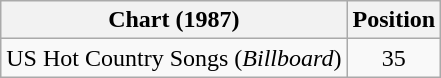<table class="wikitable">
<tr>
<th>Chart (1987)</th>
<th>Position</th>
</tr>
<tr>
<td>US Hot Country Songs (<em>Billboard</em>)</td>
<td align="center">35</td>
</tr>
</table>
